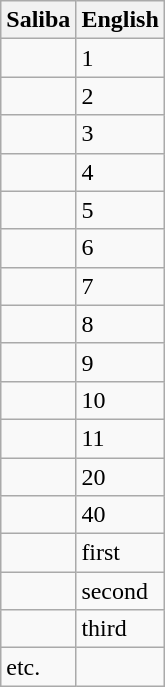<table class="wikitable">
<tr>
<th>Saliba</th>
<th>English</th>
</tr>
<tr>
<td></td>
<td>1</td>
</tr>
<tr>
<td></td>
<td>2</td>
</tr>
<tr>
<td></td>
<td>3</td>
</tr>
<tr>
<td></td>
<td>4</td>
</tr>
<tr>
<td></td>
<td>5</td>
</tr>
<tr>
<td></td>
<td>6</td>
</tr>
<tr>
<td></td>
<td>7</td>
</tr>
<tr>
<td></td>
<td>8</td>
</tr>
<tr>
<td></td>
<td>9</td>
</tr>
<tr>
<td></td>
<td>10</td>
</tr>
<tr>
<td></td>
<td>11</td>
</tr>
<tr>
<td></td>
<td>20</td>
</tr>
<tr>
<td></td>
<td>40</td>
</tr>
<tr>
<td></td>
<td>first</td>
</tr>
<tr>
<td></td>
<td>second</td>
</tr>
<tr>
<td></td>
<td>third</td>
</tr>
<tr>
<td>etc.</td>
<td></td>
</tr>
</table>
